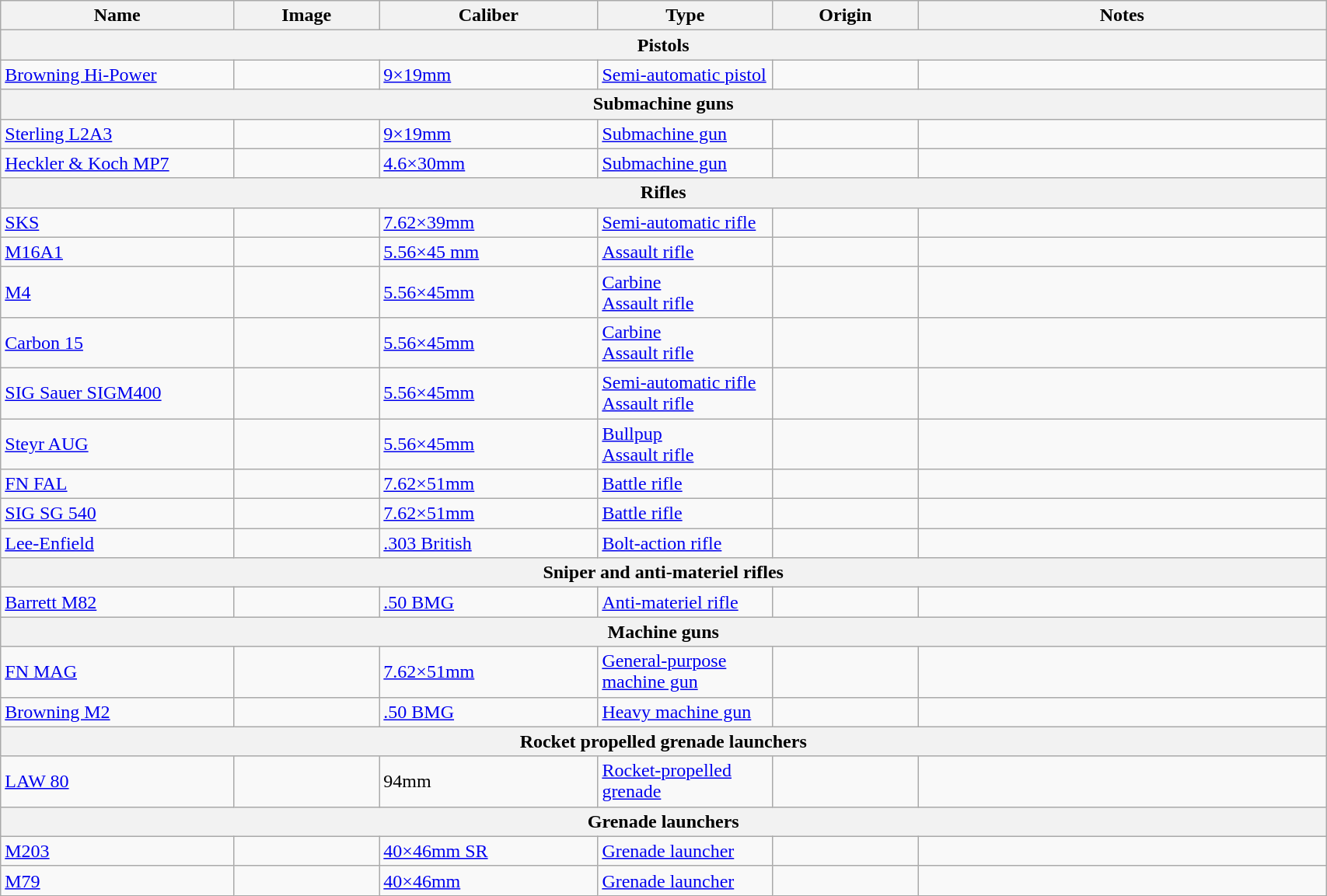<table class="wikitable" style="width:90%;">
<tr>
<th width=16%>Name</th>
<th width=10%>Image</th>
<th width=15%>Caliber</th>
<th width=12%>Type</th>
<th width=10%>Origin</th>
<th width=28%>Notes</th>
</tr>
<tr>
<th colspan="6">Pistols</th>
</tr>
<tr>
<td><a href='#'>Browning Hi-Power</a></td>
<td></td>
<td><a href='#'>9×19mm</a></td>
<td><a href='#'>Semi-automatic pistol</a></td>
<td></td>
<td></td>
</tr>
<tr>
<th colspan="6">Submachine guns</th>
</tr>
<tr>
<td><a href='#'>Sterling L2A3</a></td>
<td></td>
<td><a href='#'>9×19mm</a></td>
<td><a href='#'>Submachine gun</a></td>
<td></td>
<td></td>
</tr>
<tr>
<td><a href='#'>Heckler & Koch MP7</a></td>
<td></td>
<td><a href='#'>4.6×30mm</a></td>
<td><a href='#'>Submachine gun</a></td>
<td></td>
<td></td>
</tr>
<tr>
<th colspan="6">Rifles</th>
</tr>
<tr>
<td><a href='#'>SKS</a></td>
<td></td>
<td><a href='#'>7.62×39mm</a></td>
<td><a href='#'>Semi-automatic rifle</a></td>
<td></td>
<td></td>
</tr>
<tr>
<td><a href='#'>M16A1</a></td>
<td></td>
<td><a href='#'>5.56×45 mm</a></td>
<td><a href='#'>Assault rifle</a></td>
<td></td>
<td></td>
</tr>
<tr>
<td><a href='#'>M4</a></td>
<td></td>
<td><a href='#'>5.56×45mm</a></td>
<td><a href='#'>Carbine</a><br><a href='#'>Assault rifle</a></td>
<td></td>
<td></td>
</tr>
<tr>
<td><a href='#'>Carbon 15</a></td>
<td></td>
<td><a href='#'>5.56×45mm</a></td>
<td><a href='#'>Carbine</a><br><a href='#'>Assault rifle</a></td>
<td></td>
<td></td>
</tr>
<tr>
<td><a href='#'>SIG Sauer SIGM400</a></td>
<td></td>
<td><a href='#'>5.56×45mm</a></td>
<td><a href='#'>Semi-automatic rifle</a><br><a href='#'>Assault rifle</a></td>
<td><br></td>
<td></td>
</tr>
<tr>
<td><a href='#'>Steyr AUG</a></td>
<td></td>
<td><a href='#'>5.56×45mm</a></td>
<td><a href='#'>Bullpup</a><br><a href='#'>Assault rifle</a></td>
<td></td>
<td></td>
</tr>
<tr>
<td><a href='#'>FN FAL</a></td>
<td></td>
<td><a href='#'>7.62×51mm</a></td>
<td><a href='#'>Battle rifle</a></td>
<td></td>
<td></td>
</tr>
<tr>
<td><a href='#'>SIG SG 540</a></td>
<td></td>
<td><a href='#'>7.62×51mm</a></td>
<td><a href='#'>Battle rifle</a></td>
<td></td>
<td></td>
</tr>
<tr>
<td><a href='#'>Lee-Enfield</a></td>
<td></td>
<td><a href='#'>.303 British</a></td>
<td><a href='#'>Bolt-action rifle</a></td>
<td></td>
<td></td>
</tr>
<tr>
<th colspan="6">Sniper and anti-materiel rifles</th>
</tr>
<tr>
<td><a href='#'>Barrett M82</a></td>
<td></td>
<td><a href='#'>.50 BMG</a></td>
<td><a href='#'>Anti-materiel rifle</a></td>
<td></td>
<td></td>
</tr>
<tr>
<th colspan="6">Machine guns</th>
</tr>
<tr>
<td><a href='#'>FN MAG</a></td>
<td></td>
<td><a href='#'>7.62×51mm</a></td>
<td><a href='#'>General-purpose machine gun</a></td>
<td></td>
<td></td>
</tr>
<tr>
<td><a href='#'>Browning M2</a></td>
<td></td>
<td><a href='#'>.50 BMG</a></td>
<td><a href='#'>Heavy machine gun</a></td>
<td></td>
<td></td>
</tr>
<tr>
<th colspan="6">Rocket propelled grenade launchers</th>
</tr>
<tr>
<td><a href='#'>LAW 80</a></td>
<td></td>
<td>94mm</td>
<td><a href='#'>Rocket-propelled grenade</a></td>
<td></td>
<td></td>
</tr>
<tr>
<th colspan="6">Grenade launchers</th>
</tr>
<tr>
<td><a href='#'>M203</a></td>
<td></td>
<td><a href='#'>40×46mm SR</a></td>
<td><a href='#'>Grenade launcher</a></td>
<td></td>
<td></td>
</tr>
<tr>
<td><a href='#'>M79</a></td>
<td></td>
<td><a href='#'>40×46mm</a></td>
<td><a href='#'>Grenade launcher</a></td>
<td></td>
<td></td>
</tr>
</table>
